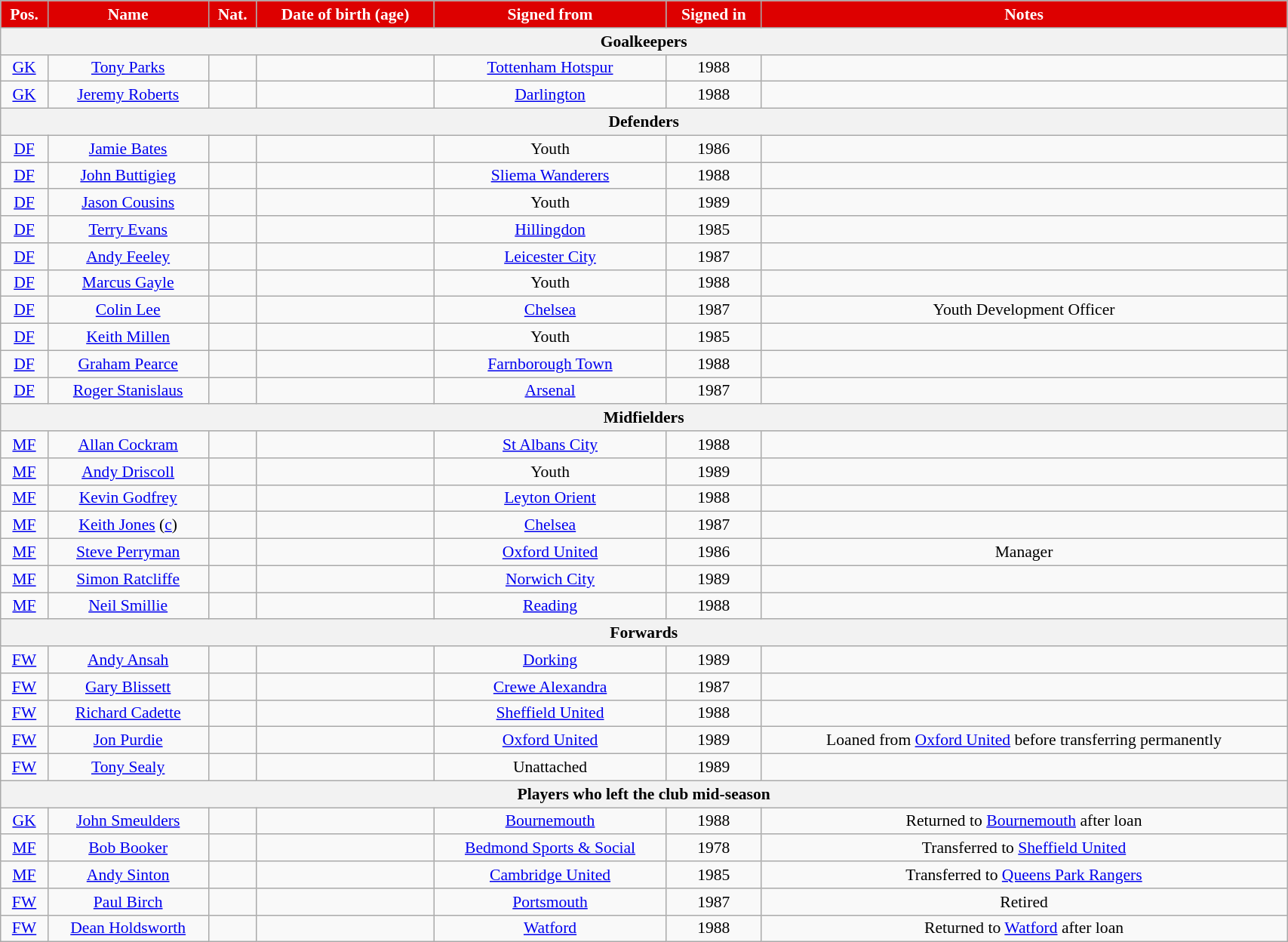<table class="wikitable" style="text-align:center; font-size:90%; width:90%;">
<tr>
<th style="background:#d00; color:white; text-align:center;">Pos.</th>
<th style="background:#d00; color:white; text-align:center;">Name</th>
<th style="background:#d00; color:white; text-align:center;">Nat.</th>
<th style="background:#d00; color:white; text-align:center;">Date of birth (age)</th>
<th style="background:#d00; color:white; text-align:center;">Signed from</th>
<th style="background:#d00; color:white; text-align:center;">Signed in</th>
<th style="background:#d00; color:white; text-align:center;">Notes</th>
</tr>
<tr>
<th colspan="7">Goalkeepers</th>
</tr>
<tr>
<td><a href='#'>GK</a></td>
<td><a href='#'>Tony Parks</a></td>
<td></td>
<td></td>
<td><a href='#'>Tottenham Hotspur</a></td>
<td>1988</td>
<td></td>
</tr>
<tr>
<td><a href='#'>GK</a></td>
<td><a href='#'>Jeremy Roberts</a></td>
<td></td>
<td></td>
<td><a href='#'>Darlington</a></td>
<td>1988</td>
<td></td>
</tr>
<tr>
<th colspan="7">Defenders</th>
</tr>
<tr>
<td><a href='#'>DF</a></td>
<td><a href='#'>Jamie Bates</a></td>
<td></td>
<td></td>
<td>Youth</td>
<td>1986</td>
<td></td>
</tr>
<tr>
<td><a href='#'>DF</a></td>
<td><a href='#'>John Buttigieg</a></td>
<td></td>
<td></td>
<td><a href='#'>Sliema Wanderers</a></td>
<td>1988</td>
<td></td>
</tr>
<tr>
<td><a href='#'>DF</a></td>
<td><a href='#'>Jason Cousins</a></td>
<td></td>
<td></td>
<td>Youth</td>
<td>1989</td>
<td></td>
</tr>
<tr>
<td><a href='#'>DF</a></td>
<td><a href='#'>Terry Evans</a></td>
<td></td>
<td></td>
<td><a href='#'>Hillingdon</a></td>
<td>1985</td>
<td></td>
</tr>
<tr>
<td><a href='#'>DF</a></td>
<td><a href='#'>Andy Feeley</a></td>
<td></td>
<td></td>
<td><a href='#'>Leicester City</a></td>
<td>1987</td>
<td></td>
</tr>
<tr>
<td><a href='#'>DF</a></td>
<td><a href='#'>Marcus Gayle</a></td>
<td></td>
<td></td>
<td>Youth</td>
<td>1988</td>
<td></td>
</tr>
<tr>
<td><a href='#'>DF</a></td>
<td><a href='#'>Colin Lee</a></td>
<td></td>
<td></td>
<td><a href='#'>Chelsea</a></td>
<td>1987</td>
<td>Youth Development Officer</td>
</tr>
<tr>
<td><a href='#'>DF</a></td>
<td><a href='#'>Keith Millen</a></td>
<td></td>
<td></td>
<td>Youth</td>
<td>1985</td>
<td></td>
</tr>
<tr>
<td><a href='#'>DF</a></td>
<td><a href='#'>Graham Pearce</a></td>
<td></td>
<td></td>
<td><a href='#'>Farnborough Town</a></td>
<td>1988</td>
<td></td>
</tr>
<tr>
<td><a href='#'>DF</a></td>
<td><a href='#'>Roger Stanislaus</a></td>
<td></td>
<td></td>
<td><a href='#'>Arsenal</a></td>
<td>1987</td>
<td></td>
</tr>
<tr>
<th colspan="7">Midfielders</th>
</tr>
<tr>
<td><a href='#'>MF</a></td>
<td><a href='#'>Allan Cockram</a></td>
<td></td>
<td></td>
<td><a href='#'>St Albans City</a></td>
<td>1988</td>
<td></td>
</tr>
<tr>
<td><a href='#'>MF</a></td>
<td><a href='#'>Andy Driscoll</a></td>
<td></td>
<td></td>
<td>Youth</td>
<td>1989</td>
<td></td>
</tr>
<tr>
<td><a href='#'>MF</a></td>
<td><a href='#'>Kevin Godfrey</a></td>
<td></td>
<td></td>
<td><a href='#'>Leyton Orient</a></td>
<td>1988</td>
<td></td>
</tr>
<tr>
<td><a href='#'>MF</a></td>
<td><a href='#'>Keith Jones</a> (<a href='#'>c</a>)</td>
<td></td>
<td></td>
<td><a href='#'>Chelsea</a></td>
<td>1987</td>
<td></td>
</tr>
<tr>
<td><a href='#'>MF</a></td>
<td><a href='#'>Steve Perryman</a></td>
<td></td>
<td></td>
<td><a href='#'>Oxford United</a></td>
<td>1986</td>
<td>Manager</td>
</tr>
<tr>
<td><a href='#'>MF</a></td>
<td><a href='#'>Simon Ratcliffe</a></td>
<td></td>
<td></td>
<td><a href='#'>Norwich City</a></td>
<td>1989</td>
<td></td>
</tr>
<tr>
<td><a href='#'>MF</a></td>
<td><a href='#'>Neil Smillie</a></td>
<td></td>
<td></td>
<td><a href='#'>Reading</a></td>
<td>1988</td>
<td></td>
</tr>
<tr>
<th colspan="7">Forwards</th>
</tr>
<tr>
<td><a href='#'>FW</a></td>
<td><a href='#'>Andy Ansah</a></td>
<td></td>
<td></td>
<td><a href='#'>Dorking</a></td>
<td>1989</td>
<td></td>
</tr>
<tr>
<td><a href='#'>FW</a></td>
<td><a href='#'>Gary Blissett</a></td>
<td></td>
<td></td>
<td><a href='#'>Crewe Alexandra</a></td>
<td>1987</td>
<td></td>
</tr>
<tr>
<td><a href='#'>FW</a></td>
<td><a href='#'>Richard Cadette</a></td>
<td></td>
<td></td>
<td><a href='#'>Sheffield United</a></td>
<td>1988</td>
<td></td>
</tr>
<tr>
<td><a href='#'>FW</a></td>
<td><a href='#'>Jon Purdie</a></td>
<td></td>
<td></td>
<td><a href='#'>Oxford United</a></td>
<td>1989</td>
<td>Loaned from <a href='#'>Oxford United</a> before transferring permanently</td>
</tr>
<tr>
<td><a href='#'>FW</a></td>
<td><a href='#'>Tony Sealy</a></td>
<td></td>
<td></td>
<td>Unattached</td>
<td>1989</td>
<td></td>
</tr>
<tr>
<th colspan="7">Players who left the club mid-season</th>
</tr>
<tr>
<td><a href='#'>GK</a></td>
<td><a href='#'>John Smeulders</a></td>
<td></td>
<td></td>
<td><a href='#'>Bournemouth</a></td>
<td>1988</td>
<td>Returned to <a href='#'>Bournemouth</a> after loan</td>
</tr>
<tr>
<td><a href='#'>MF</a></td>
<td><a href='#'>Bob Booker</a></td>
<td></td>
<td></td>
<td><a href='#'>Bedmond Sports & Social</a></td>
<td>1978</td>
<td>Transferred to <a href='#'>Sheffield United</a></td>
</tr>
<tr>
<td><a href='#'>MF</a></td>
<td><a href='#'>Andy Sinton</a></td>
<td></td>
<td></td>
<td><a href='#'>Cambridge United</a></td>
<td>1985</td>
<td>Transferred to <a href='#'>Queens Park Rangers</a></td>
</tr>
<tr>
<td><a href='#'>FW</a></td>
<td><a href='#'>Paul Birch</a></td>
<td></td>
<td></td>
<td><a href='#'>Portsmouth</a></td>
<td>1987</td>
<td>Retired</td>
</tr>
<tr>
<td><a href='#'>FW</a></td>
<td><a href='#'>Dean Holdsworth</a></td>
<td></td>
<td></td>
<td><a href='#'>Watford</a></td>
<td>1988</td>
<td>Returned to <a href='#'>Watford</a> after loan</td>
</tr>
</table>
